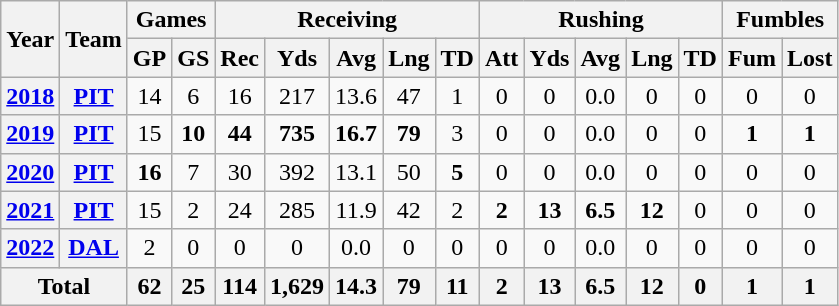<table class="wikitable" style="text-align:center;">
<tr>
<th rowspan="2">Year</th>
<th rowspan="2">Team</th>
<th colspan="2">Games</th>
<th colspan="5">Receiving</th>
<th colspan="5">Rushing</th>
<th colspan="2">Fumbles</th>
</tr>
<tr>
<th>GP</th>
<th>GS</th>
<th>Rec</th>
<th>Yds</th>
<th>Avg</th>
<th>Lng</th>
<th>TD</th>
<th>Att</th>
<th>Yds</th>
<th>Avg</th>
<th>Lng</th>
<th>TD</th>
<th>Fum</th>
<th>Lost</th>
</tr>
<tr>
<th><a href='#'>2018</a></th>
<th><a href='#'>PIT</a></th>
<td>14</td>
<td>6</td>
<td>16</td>
<td>217</td>
<td>13.6</td>
<td>47</td>
<td>1</td>
<td>0</td>
<td>0</td>
<td>0.0</td>
<td>0</td>
<td>0</td>
<td>0</td>
<td>0</td>
</tr>
<tr>
<th><a href='#'>2019</a></th>
<th><a href='#'>PIT</a></th>
<td>15</td>
<td><strong>10</strong></td>
<td><strong>44</strong></td>
<td><strong>735</strong></td>
<td><strong>16.7</strong></td>
<td><strong>79</strong></td>
<td>3</td>
<td>0</td>
<td>0</td>
<td>0.0</td>
<td>0</td>
<td>0</td>
<td><strong>1</strong></td>
<td><strong>1</strong></td>
</tr>
<tr>
<th><a href='#'>2020</a></th>
<th><a href='#'>PIT</a></th>
<td><strong>16</strong></td>
<td>7</td>
<td>30</td>
<td>392</td>
<td>13.1</td>
<td>50</td>
<td><strong>5</strong></td>
<td>0</td>
<td>0</td>
<td>0.0</td>
<td>0</td>
<td>0</td>
<td>0</td>
<td>0</td>
</tr>
<tr>
<th><a href='#'>2021</a></th>
<th><a href='#'>PIT</a></th>
<td>15</td>
<td>2</td>
<td>24</td>
<td>285</td>
<td>11.9</td>
<td>42</td>
<td>2</td>
<td><strong>2</strong></td>
<td><strong>13</strong></td>
<td><strong>6.5</strong></td>
<td><strong>12</strong></td>
<td>0</td>
<td>0</td>
<td>0</td>
</tr>
<tr>
<th><a href='#'>2022</a></th>
<th><a href='#'>DAL</a></th>
<td>2</td>
<td>0</td>
<td>0</td>
<td>0</td>
<td>0.0</td>
<td>0</td>
<td>0</td>
<td>0</td>
<td>0</td>
<td>0.0</td>
<td>0</td>
<td>0</td>
<td>0</td>
<td>0</td>
</tr>
<tr>
<th colspan="2">Total</th>
<th>62</th>
<th>25</th>
<th>114</th>
<th>1,629</th>
<th>14.3</th>
<th>79</th>
<th>11</th>
<th>2</th>
<th>13</th>
<th>6.5</th>
<th>12</th>
<th>0</th>
<th>1</th>
<th>1</th>
</tr>
</table>
